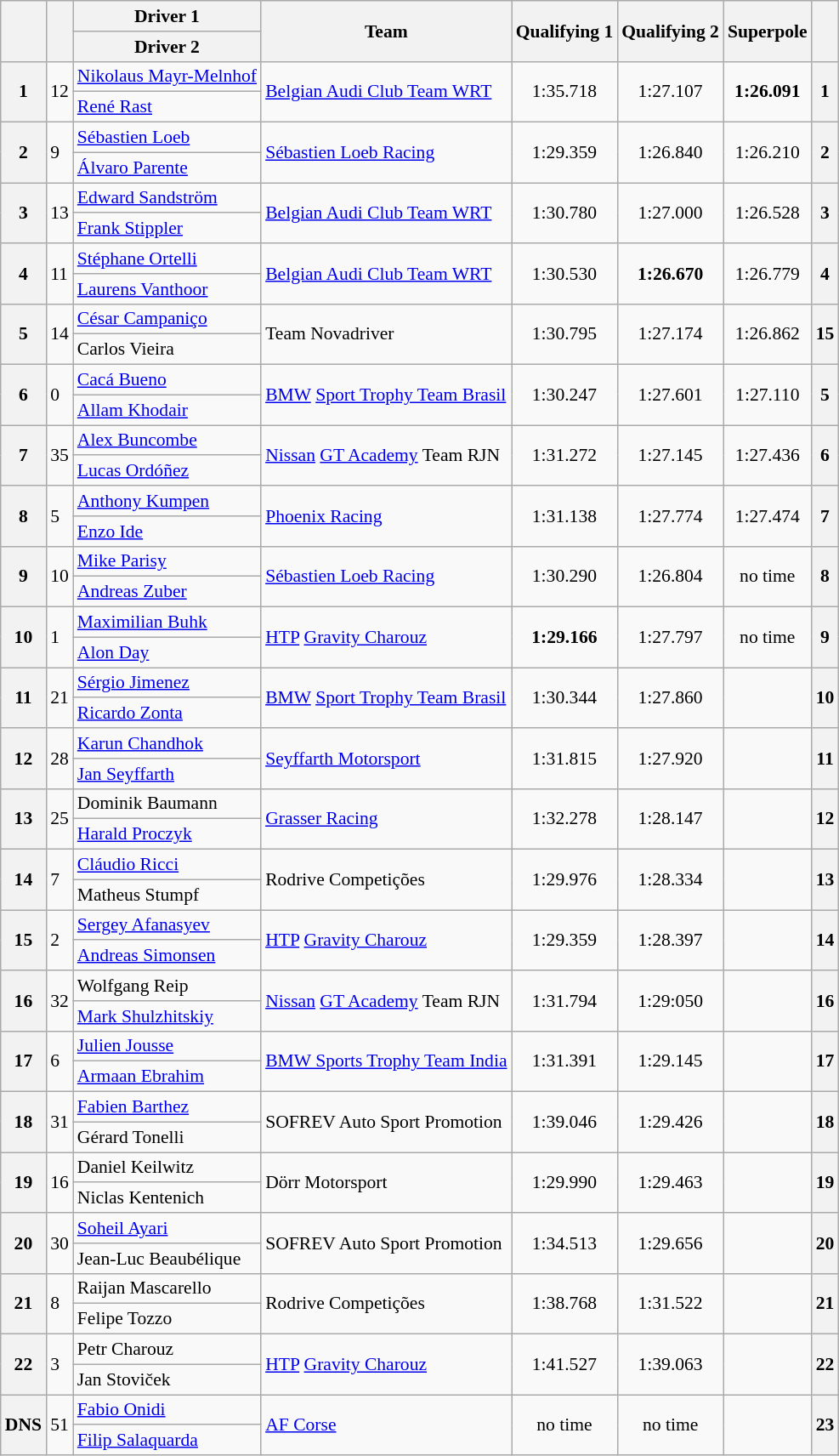<table class="wikitable" style="font-size: 90%;">
<tr>
<th rowspan=2></th>
<th rowspan=2></th>
<th>Driver 1</th>
<th rowspan=2>Team</th>
<th rowspan=2>Qualifying 1</th>
<th rowspan=2>Qualifying 2</th>
<th rowspan=2>Superpole</th>
<th rowspan=2></th>
</tr>
<tr>
<th>Driver 2</th>
</tr>
<tr>
<th rowspan=2>1</th>
<td rowspan=2>12</td>
<td> <a href='#'>Nikolaus Mayr-Melnhof</a></td>
<td rowspan=2> <a href='#'>Belgian Audi Club Team WRT</a></td>
<td rowspan=2 align="center">1:35.718</td>
<td rowspan=2 align="center">1:27.107</td>
<td rowspan=2 align="center"><strong>1:26.091</strong></td>
<th rowspan=2>1</th>
</tr>
<tr>
<td> <a href='#'>René Rast</a></td>
</tr>
<tr>
<th rowspan=2>2</th>
<td rowspan=2>9</td>
<td> <a href='#'>Sébastien Loeb</a></td>
<td rowspan=2> <a href='#'>Sébastien Loeb Racing</a></td>
<td rowspan=2 align="center">1:29.359</td>
<td rowspan=2 align="center">1:26.840</td>
<td rowspan=2 align="center">1:26.210</td>
<th rowspan=2>2</th>
</tr>
<tr>
<td> <a href='#'>Álvaro Parente</a></td>
</tr>
<tr>
<th rowspan=2>3</th>
<td rowspan=2>13</td>
<td> <a href='#'>Edward Sandström</a></td>
<td rowspan=2> <a href='#'>Belgian Audi Club Team WRT</a></td>
<td rowspan=2 align="center">1:30.780</td>
<td rowspan=2 align="center">1:27.000</td>
<td rowspan=2 align="center">1:26.528</td>
<th rowspan=2>3</th>
</tr>
<tr>
<td> <a href='#'>Frank Stippler</a></td>
</tr>
<tr>
<th rowspan=2>4</th>
<td rowspan=2>11</td>
<td> <a href='#'>Stéphane Ortelli</a></td>
<td rowspan=2> <a href='#'>Belgian Audi Club Team WRT</a></td>
<td rowspan=2 align="center">1:30.530</td>
<td rowspan=2 align="center"><strong>1:26.670</strong></td>
<td rowspan=2 align="center">1:26.779</td>
<th rowspan=2>4</th>
</tr>
<tr>
<td> <a href='#'>Laurens Vanthoor</a></td>
</tr>
<tr>
<th rowspan=2>5</th>
<td rowspan=2>14</td>
<td> <a href='#'>César Campaniço</a></td>
<td rowspan=2> Team Novadriver</td>
<td rowspan=2 align="center">1:30.795</td>
<td rowspan=2 align="center">1:27.174</td>
<td rowspan=2 align="center">1:26.862</td>
<th rowspan=2>15</th>
</tr>
<tr>
<td> Carlos Vieira</td>
</tr>
<tr>
<th rowspan=2>6</th>
<td rowspan=2>0</td>
<td> <a href='#'>Cacá Bueno</a></td>
<td rowspan=2> <a href='#'>BMW</a> <a href='#'>Sport Trophy Team Brasil</a></td>
<td rowspan=2 align="center">1:30.247</td>
<td rowspan=2 align="center">1:27.601</td>
<td rowspan=2 align="center">1:27.110</td>
<th rowspan=2>5</th>
</tr>
<tr>
<td> <a href='#'>Allam Khodair</a></td>
</tr>
<tr>
<th rowspan=2>7</th>
<td rowspan=2>35</td>
<td> <a href='#'>Alex Buncombe</a></td>
<td rowspan=2> <a href='#'>Nissan</a> <a href='#'>GT Academy</a> Team RJN</td>
<td rowspan=2 align="center">1:31.272</td>
<td rowspan=2 align="center">1:27.145</td>
<td rowspan=2 align="center">1:27.436</td>
<th rowspan=2>6</th>
</tr>
<tr>
<td> <a href='#'>Lucas Ordóñez</a></td>
</tr>
<tr>
<th rowspan=2>8</th>
<td rowspan=2>5</td>
<td> <a href='#'>Anthony Kumpen</a></td>
<td rowspan=2> <a href='#'>Phoenix Racing</a></td>
<td rowspan=2 align="center">1:31.138</td>
<td rowspan=2 align="center">1:27.774</td>
<td rowspan=2 align="center">1:27.474</td>
<th rowspan=2>7</th>
</tr>
<tr>
<td> <a href='#'>Enzo Ide</a></td>
</tr>
<tr>
<th rowspan=2>9</th>
<td rowspan=2>10</td>
<td> <a href='#'>Mike Parisy</a></td>
<td rowspan=2> <a href='#'>Sébastien Loeb Racing</a></td>
<td rowspan=2 align="center">1:30.290</td>
<td rowspan=2 align="center">1:26.804</td>
<td rowspan=2 align="center">no time</td>
<th rowspan=2>8</th>
</tr>
<tr>
<td> <a href='#'>Andreas Zuber</a></td>
</tr>
<tr>
<th rowspan=2>10</th>
<td rowspan=2>1</td>
<td> <a href='#'>Maximilian Buhk</a></td>
<td rowspan=2> <a href='#'>HTP</a> <a href='#'>Gravity Charouz</a></td>
<td rowspan=2 align="center"><strong>1:29.166</strong></td>
<td rowspan=2 align="center">1:27.797</td>
<td rowspan=2 align="center">no time</td>
<th rowspan=2>9</th>
</tr>
<tr>
<td> <a href='#'>Alon Day</a></td>
</tr>
<tr>
<th rowspan=2>11</th>
<td rowspan=2>21</td>
<td> <a href='#'>Sérgio Jimenez</a></td>
<td rowspan=2> <a href='#'>BMW</a> <a href='#'>Sport Trophy Team Brasil</a></td>
<td rowspan=2 align="center">1:30.344</td>
<td rowspan=2 align="center">1:27.860</td>
<td rowspan=2 align="center"></td>
<th rowspan=2>10</th>
</tr>
<tr>
<td> <a href='#'>Ricardo Zonta</a></td>
</tr>
<tr>
<th rowspan=2>12</th>
<td rowspan=2>28</td>
<td> <a href='#'>Karun Chandhok</a></td>
<td rowspan=2> <a href='#'>Seyffarth Motorsport</a></td>
<td rowspan=2 align="center">1:31.815</td>
<td rowspan=2 align="center">1:27.920</td>
<td rowspan=2 align="center"></td>
<th rowspan=2>11</th>
</tr>
<tr>
<td> <a href='#'>Jan Seyffarth</a></td>
</tr>
<tr>
<th rowspan=2>13</th>
<td rowspan=2>25</td>
<td> Dominik Baumann</td>
<td rowspan=2> <a href='#'>Grasser Racing</a></td>
<td rowspan=2 align="center">1:32.278</td>
<td rowspan=2 align="center">1:28.147</td>
<td rowspan=2 align="center"></td>
<th rowspan=2>12</th>
</tr>
<tr>
<td> <a href='#'>Harald Proczyk</a></td>
</tr>
<tr>
<th rowspan=2>14</th>
<td rowspan=2>7</td>
<td> <a href='#'>Cláudio Ricci</a></td>
<td rowspan=2> Rodrive Competições</td>
<td rowspan=2 align="center">1:29.976</td>
<td rowspan=2 align="center">1:28.334</td>
<td rowspan=2 align="center"></td>
<th rowspan=2>13</th>
</tr>
<tr>
<td> Matheus Stumpf</td>
</tr>
<tr>
<th rowspan=2>15</th>
<td rowspan=2>2</td>
<td> <a href='#'>Sergey Afanasyev</a></td>
<td rowspan=2> <a href='#'>HTP</a> <a href='#'>Gravity Charouz</a></td>
<td rowspan=2 align="center">1:29.359</td>
<td rowspan=2 align="center">1:28.397</td>
<td rowspan=2 align="center"></td>
<th rowspan=2>14</th>
</tr>
<tr>
<td> <a href='#'>Andreas Simonsen</a></td>
</tr>
<tr>
<th rowspan=2>16</th>
<td rowspan=2>32</td>
<td> Wolfgang Reip</td>
<td rowspan=2> <a href='#'>Nissan</a> <a href='#'>GT Academy</a> Team RJN</td>
<td rowspan=2 align="center">1:31.794</td>
<td rowspan=2 align="center">1:29:050</td>
<td rowspan=2 align="center"></td>
<th rowspan=2>16</th>
</tr>
<tr>
<td> <a href='#'>Mark Shulzhitskiy</a></td>
</tr>
<tr>
<th rowspan=2>17</th>
<td rowspan=2>6</td>
<td> <a href='#'>Julien Jousse</a></td>
<td rowspan=2> <a href='#'>BMW Sports Trophy Team India</a></td>
<td rowspan=2 align="center">1:31.391</td>
<td rowspan=2 align="center">1:29.145</td>
<td rowspan=2 align="center"></td>
<th rowspan=2>17</th>
</tr>
<tr>
<td> <a href='#'>Armaan Ebrahim</a></td>
</tr>
<tr>
<th rowspan=2>18</th>
<td rowspan=2>31</td>
<td> <a href='#'>Fabien Barthez</a></td>
<td rowspan=2> SOFREV Auto Sport Promotion</td>
<td rowspan=2 align="center">1:39.046</td>
<td rowspan=2 align="center">1:29.426</td>
<td rowspan=2 align="center"></td>
<th rowspan=2>18</th>
</tr>
<tr>
<td> Gérard Tonelli</td>
</tr>
<tr>
<th rowspan=2>19</th>
<td rowspan=2>16</td>
<td> Daniel Keilwitz</td>
<td rowspan=2> Dörr Motorsport</td>
<td rowspan=2 align="center">1:29.990</td>
<td rowspan=2 align="center">1:29.463</td>
<td rowspan=2 align="center"></td>
<th rowspan=2>19</th>
</tr>
<tr>
<td> Niclas Kentenich</td>
</tr>
<tr>
<th rowspan=2>20</th>
<td rowspan=2>30</td>
<td> <a href='#'>Soheil Ayari</a></td>
<td rowspan=2> SOFREV Auto Sport Promotion</td>
<td rowspan=2 align="center">1:34.513</td>
<td rowspan=2 align="center">1:29.656</td>
<td rowspan=2 align="center"></td>
<th rowspan=2>20</th>
</tr>
<tr>
<td> Jean-Luc Beaubélique</td>
</tr>
<tr>
<th rowspan=2>21</th>
<td rowspan=2>8</td>
<td> Raijan Mascarello</td>
<td rowspan=2> Rodrive Competições</td>
<td rowspan=2 align="center">1:38.768</td>
<td rowspan=2 align="center">1:31.522</td>
<td rowspan=2 align="center"></td>
<th rowspan=2>21</th>
</tr>
<tr>
<td> Felipe Tozzo</td>
</tr>
<tr>
<th rowspan=2>22</th>
<td rowspan=2>3</td>
<td> Petr Charouz</td>
<td rowspan=2> <a href='#'>HTP</a> <a href='#'>Gravity Charouz</a></td>
<td rowspan=2 align="center">1:41.527</td>
<td rowspan=2 align="center">1:39.063</td>
<td rowspan=2 align="center"></td>
<th rowspan=2>22</th>
</tr>
<tr>
<td> Jan Stoviček</td>
</tr>
<tr>
<th rowspan=2>DNS</th>
<td rowspan=2>51</td>
<td> <a href='#'>Fabio Onidi</a></td>
<td rowspan=2> <a href='#'>AF Corse</a></td>
<td rowspan=2 align="center">no time</td>
<td rowspan=2 align="center">no time</td>
<td rowspan=2 align="center"></td>
<th rowspan=2>23</th>
</tr>
<tr>
<td> <a href='#'>Filip Salaquarda</a></td>
</tr>
</table>
